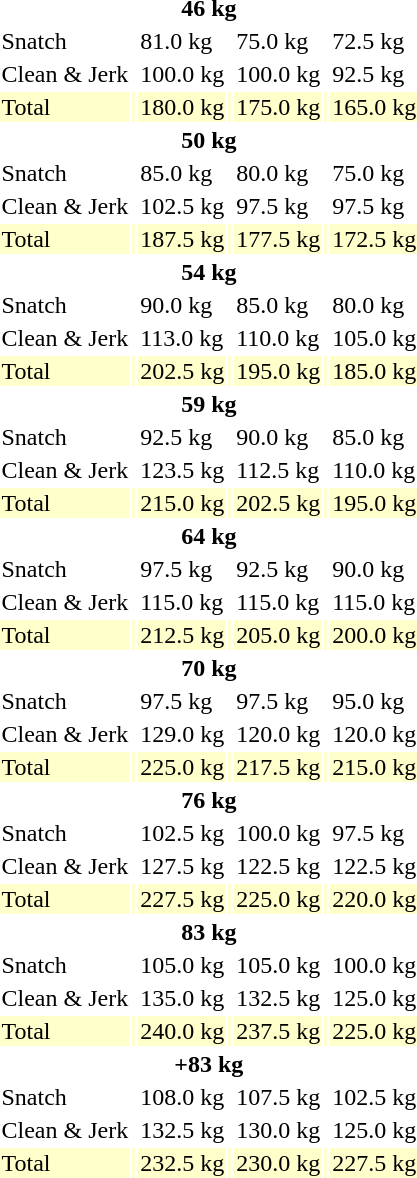<table>
<tr>
<th colspan=7>46 kg</th>
</tr>
<tr>
<td>Snatch</td>
<td></td>
<td>81.0 kg<br></td>
<td></td>
<td>75.0 kg</td>
<td></td>
<td>72.5 kg</td>
</tr>
<tr>
<td>Clean & Jerk</td>
<td></td>
<td>100.0 kg</td>
<td></td>
<td>100.0 kg</td>
<td></td>
<td>92.5 kg</td>
</tr>
<tr bgcolor=#ffffcc>
<td>Total</td>
<td></td>
<td>180.0 kg</td>
<td></td>
<td>175.0 kg</td>
<td></td>
<td>165.0 kg</td>
</tr>
<tr>
<th colspan=7>50 kg</th>
</tr>
<tr>
<td>Snatch</td>
<td></td>
<td>85.0 kg</td>
<td></td>
<td>80.0 kg</td>
<td></td>
<td>75.0 kg</td>
</tr>
<tr>
<td>Clean & Jerk</td>
<td></td>
<td>102.5 kg</td>
<td></td>
<td>97.5 kg</td>
<td></td>
<td>97.5 kg</td>
</tr>
<tr bgcolor=#ffffcc>
<td>Total</td>
<td></td>
<td>187.5 kg</td>
<td></td>
<td>177.5 kg</td>
<td></td>
<td>172.5 kg</td>
</tr>
<tr>
<th colspan=7>54 kg</th>
</tr>
<tr>
<td>Snatch</td>
<td></td>
<td>90.0 kg</td>
<td></td>
<td>85.0 kg</td>
<td></td>
<td>80.0 kg</td>
</tr>
<tr>
<td>Clean & Jerk</td>
<td></td>
<td>113.0 kg<br></td>
<td></td>
<td>110.0 kg</td>
<td></td>
<td>105.0 kg</td>
</tr>
<tr bgcolor=#ffffcc>
<td>Total</td>
<td></td>
<td>202.5 kg</td>
<td></td>
<td>195.0 kg</td>
<td></td>
<td>185.0 kg</td>
</tr>
<tr>
<th colspan=7>59 kg</th>
</tr>
<tr>
<td>Snatch</td>
<td></td>
<td>92.5 kg</td>
<td></td>
<td>90.0 kg</td>
<td></td>
<td>85.0 kg</td>
</tr>
<tr>
<td>Clean & Jerk</td>
<td></td>
<td>123.5 kg<br></td>
<td></td>
<td>112.5 kg</td>
<td></td>
<td>110.0 kg</td>
</tr>
<tr bgcolor=#ffffcc>
<td>Total</td>
<td></td>
<td>215.0 kg</td>
<td></td>
<td>202.5 kg</td>
<td></td>
<td>195.0 kg</td>
</tr>
<tr>
<th colspan=7>64 kg</th>
</tr>
<tr>
<td>Snatch</td>
<td></td>
<td>97.5 kg</td>
<td></td>
<td>92.5 kg</td>
<td></td>
<td>90.0 kg</td>
</tr>
<tr>
<td>Clean & Jerk</td>
<td></td>
<td>115.0 kg</td>
<td></td>
<td>115.0 kg</td>
<td></td>
<td>115.0 kg</td>
</tr>
<tr bgcolor=#ffffcc>
<td>Total</td>
<td></td>
<td>212.5 kg</td>
<td></td>
<td>205.0 kg</td>
<td></td>
<td>200.0 kg</td>
</tr>
<tr>
<th colspan=7>70 kg</th>
</tr>
<tr>
<td>Snatch</td>
<td></td>
<td>97.5 kg</td>
<td></td>
<td>97.5 kg</td>
<td></td>
<td>95.0 kg</td>
</tr>
<tr>
<td>Clean & Jerk</td>
<td></td>
<td>129.0 kg<br></td>
<td></td>
<td>120.0 kg</td>
<td></td>
<td>120.0 kg</td>
</tr>
<tr bgcolor=#ffffcc>
<td>Total</td>
<td></td>
<td>225.0 kg</td>
<td></td>
<td>217.5 kg</td>
<td></td>
<td>215.0 kg</td>
</tr>
<tr>
<th colspan=7>76 kg</th>
</tr>
<tr>
<td>Snatch</td>
<td></td>
<td>102.5 kg</td>
<td></td>
<td>100.0 kg</td>
<td></td>
<td>97.5 kg</td>
</tr>
<tr>
<td>Clean & Jerk</td>
<td></td>
<td>127.5 kg</td>
<td></td>
<td>122.5 kg</td>
<td></td>
<td>122.5 kg</td>
</tr>
<tr bgcolor=#ffffcc>
<td>Total</td>
<td></td>
<td>227.5 kg</td>
<td></td>
<td>225.0 kg</td>
<td></td>
<td>220.0 kg</td>
</tr>
<tr>
<th colspan=7>83 kg</th>
</tr>
<tr>
<td>Snatch</td>
<td></td>
<td>105.0 kg</td>
<td></td>
<td>105.0 kg</td>
<td></td>
<td>100.0 kg</td>
</tr>
<tr>
<td>Clean & Jerk</td>
<td></td>
<td>135.0 kg<br></td>
<td></td>
<td>132.5 kg</td>
<td></td>
<td>125.0 kg</td>
</tr>
<tr bgcolor=#ffffcc>
<td>Total</td>
<td></td>
<td>240.0 kg</td>
<td></td>
<td>237.5 kg</td>
<td></td>
<td>225.0 kg</td>
</tr>
<tr>
<th colspan=7>+83 kg</th>
</tr>
<tr>
<td>Snatch</td>
<td></td>
<td>108.0 kg<br></td>
<td></td>
<td>107.5 kg</td>
<td></td>
<td>102.5 kg</td>
</tr>
<tr>
<td>Clean & Jerk</td>
<td></td>
<td>132.5 kg</td>
<td></td>
<td>130.0 kg</td>
<td></td>
<td>125.0 kg</td>
</tr>
<tr bgcolor=#ffffcc>
<td>Total</td>
<td></td>
<td>232.5 kg</td>
<td></td>
<td>230.0 kg</td>
<td></td>
<td>227.5 kg</td>
</tr>
</table>
